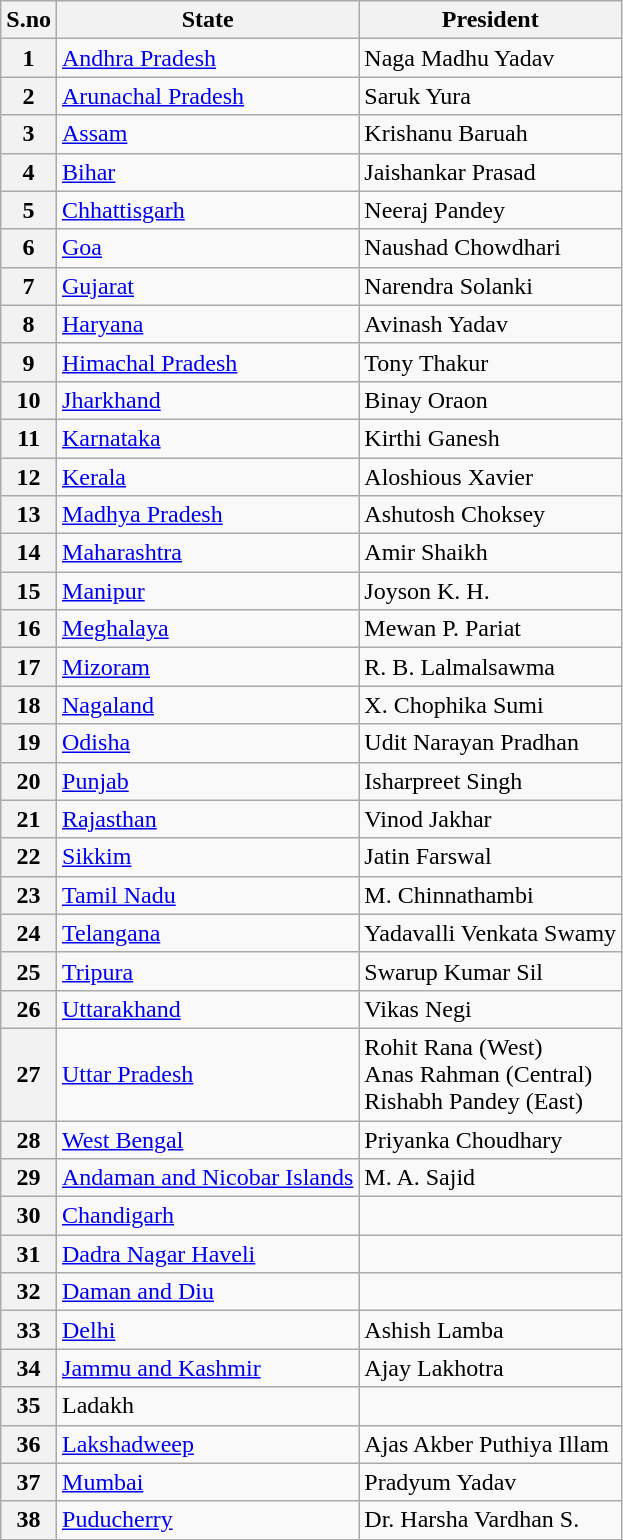<table class="wikitable">
<tr>
<th>S.no</th>
<th>State</th>
<th>President</th>
</tr>
<tr>
<th>1</th>
<td><a href='#'>Andhra Pradesh</a></td>
<td>Naga Madhu Yadav</td>
</tr>
<tr>
<th>2</th>
<td><a href='#'>Arunachal Pradesh</a></td>
<td>Saruk Yura</td>
</tr>
<tr>
<th>3</th>
<td><a href='#'>Assam</a></td>
<td>Krishanu Baruah</td>
</tr>
<tr>
<th>4</th>
<td><a href='#'>Bihar</a></td>
<td>Jaishankar Prasad</td>
</tr>
<tr>
<th>5</th>
<td><a href='#'>Chhattisgarh</a></td>
<td>Neeraj Pandey</td>
</tr>
<tr>
<th>6</th>
<td><a href='#'>Goa</a></td>
<td>Naushad Chowdhari</td>
</tr>
<tr>
<th>7</th>
<td><a href='#'>Gujarat</a></td>
<td>Narendra Solanki</td>
</tr>
<tr>
<th>8</th>
<td><a href='#'>Haryana</a></td>
<td>Avinash Yadav</td>
</tr>
<tr>
<th>9</th>
<td><a href='#'>Himachal Pradesh</a></td>
<td>Tony Thakur</td>
</tr>
<tr>
<th>10</th>
<td><a href='#'>Jharkhand</a></td>
<td>Binay Oraon</td>
</tr>
<tr>
<th>11</th>
<td><a href='#'>Karnataka</a></td>
<td>Kirthi Ganesh</td>
</tr>
<tr>
<th>12</th>
<td><a href='#'>Kerala</a></td>
<td>Aloshious Xavier</td>
</tr>
<tr>
<th>13</th>
<td><a href='#'>Madhya Pradesh</a></td>
<td>Ashutosh Choksey</td>
</tr>
<tr>
<th>14</th>
<td><a href='#'>Maharashtra</a></td>
<td>Amir Shaikh</td>
</tr>
<tr>
<th>15</th>
<td><a href='#'>Manipur</a></td>
<td>Joyson K. H.</td>
</tr>
<tr>
<th>16</th>
<td><a href='#'>Meghalaya</a></td>
<td>Mewan P. Pariat</td>
</tr>
<tr>
<th>17</th>
<td><a href='#'>Mizoram</a></td>
<td>R. B. Lalmalsawma</td>
</tr>
<tr>
<th>18</th>
<td><a href='#'>Nagaland</a></td>
<td>X. Chophika Sumi</td>
</tr>
<tr>
<th>19</th>
<td><a href='#'>Odisha</a></td>
<td>Udit Narayan Pradhan</td>
</tr>
<tr>
<th>20</th>
<td><a href='#'>Punjab</a></td>
<td>Isharpreet Singh</td>
</tr>
<tr>
<th>21</th>
<td><a href='#'>Rajasthan</a></td>
<td>Vinod Jakhar</td>
</tr>
<tr>
<th>22</th>
<td><a href='#'>Sikkim</a></td>
<td>Jatin Farswal</td>
</tr>
<tr>
<th>23</th>
<td><a href='#'>Tamil Nadu</a></td>
<td>M. Chinnathambi</td>
</tr>
<tr>
<th>24</th>
<td><a href='#'>Telangana</a></td>
<td>Yadavalli Venkata Swamy</td>
</tr>
<tr>
<th>25</th>
<td><a href='#'>Tripura</a></td>
<td>Swarup Kumar Sil</td>
</tr>
<tr>
<th>26</th>
<td><a href='#'>Uttarakhand</a></td>
<td>Vikas Negi</td>
</tr>
<tr>
<th>27</th>
<td><a href='#'>Uttar Pradesh</a></td>
<td>Rohit Rana (West)<br>Anas Rahman (Central)<br>Rishabh Pandey (East)</td>
</tr>
<tr>
<th>28</th>
<td><a href='#'>West Bengal</a></td>
<td>Priyanka Choudhary</td>
</tr>
<tr>
<th>29</th>
<td><a href='#'>Andaman and Nicobar Islands</a></td>
<td>M. A. Sajid</td>
</tr>
<tr>
<th>30</th>
<td><a href='#'>Chandigarh</a></td>
<td></td>
</tr>
<tr>
<th>31</th>
<td><a href='#'>Dadra Nagar Haveli</a></td>
<td></td>
</tr>
<tr>
<th>32</th>
<td><a href='#'>Daman and Diu</a></td>
<td></td>
</tr>
<tr>
<th>33</th>
<td><a href='#'>Delhi</a></td>
<td>Ashish Lamba</td>
</tr>
<tr>
<th>34</th>
<td><a href='#'>Jammu and Kashmir</a></td>
<td>Ajay Lakhotra</td>
</tr>
<tr>
<th>35</th>
<td>Ladakh</td>
<td></td>
</tr>
<tr>
<th>36</th>
<td><a href='#'>Lakshadweep</a></td>
<td>Ajas Akber Puthiya Illam</td>
</tr>
<tr>
<th>37</th>
<td><a href='#'>Mumbai</a></td>
<td>Pradyum Yadav</td>
</tr>
<tr>
<th>38</th>
<td><a href='#'>Puducherry</a></td>
<td>Dr. Harsha Vardhan S.</td>
</tr>
<tr>
</tr>
</table>
